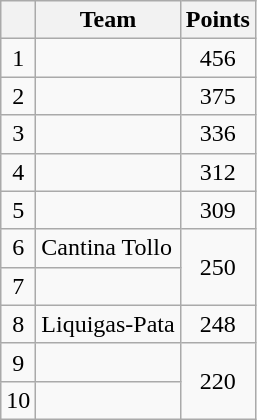<table class="wikitable">
<tr>
<th></th>
<th>Team</th>
<th>Points</th>
</tr>
<tr>
<td style="text-align:center;">1</td>
<td></td>
<td style="text-align:center;">456</td>
</tr>
<tr>
<td style="text-align:center;">2</td>
<td></td>
<td style="text-align:center;">375</td>
</tr>
<tr>
<td style="text-align:center;">3</td>
<td></td>
<td style="text-align:center;">336</td>
</tr>
<tr>
<td style="text-align:center;">4</td>
<td></td>
<td style="text-align:center;">312</td>
</tr>
<tr>
<td style="text-align:center;">5</td>
<td></td>
<td style="text-align:center;">309</td>
</tr>
<tr>
<td style="text-align:center;">6</td>
<td>Cantina Tollo</td>
<td style="text-align:center;" rowspan="2">250</td>
</tr>
<tr>
<td style="text-align:center;">7</td>
<td></td>
</tr>
<tr>
<td style="text-align:center;">8</td>
<td>Liquigas-Pata</td>
<td style="text-align:center;">248</td>
</tr>
<tr>
<td style="text-align:center;">9</td>
<td></td>
<td style="text-align:center;" rowspan="2">220</td>
</tr>
<tr>
<td style="text-align:center;">10</td>
<td></td>
</tr>
</table>
